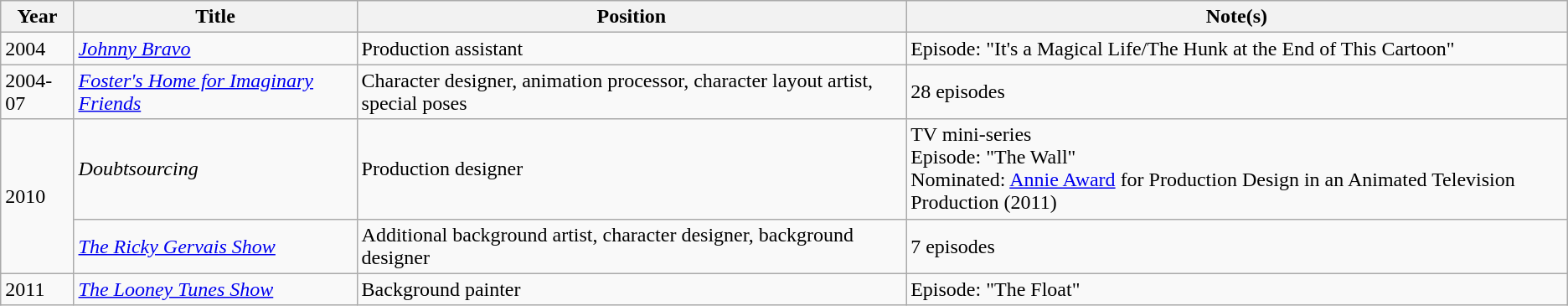<table class="wikitable">
<tr>
<th>Year</th>
<th>Title</th>
<th>Position</th>
<th>Note(s)</th>
</tr>
<tr>
<td>2004</td>
<td><em><a href='#'>Johnny Bravo</a></em></td>
<td>Production assistant</td>
<td>Episode: "It's a Magical Life/The Hunk at the End of This Cartoon"</td>
</tr>
<tr>
<td>2004-07</td>
<td><em><a href='#'>Foster's Home for Imaginary Friends</a></em></td>
<td>Character designer, animation processor, character layout artist, special poses</td>
<td>28 episodes</td>
</tr>
<tr>
<td rowspan="2">2010</td>
<td><em>Doubtsourcing</em></td>
<td>Production designer</td>
<td>TV mini-series<br>Episode: "The Wall"<br>Nominated: <a href='#'>Annie Award</a> for Production Design in an Animated Television Production (2011)</td>
</tr>
<tr>
<td><em><a href='#'>The Ricky Gervais Show</a></em></td>
<td>Additional background artist, character designer, background designer</td>
<td>7 episodes</td>
</tr>
<tr>
<td>2011</td>
<td><em><a href='#'>The Looney Tunes Show</a></em></td>
<td>Background painter</td>
<td>Episode: "The Float"</td>
</tr>
</table>
